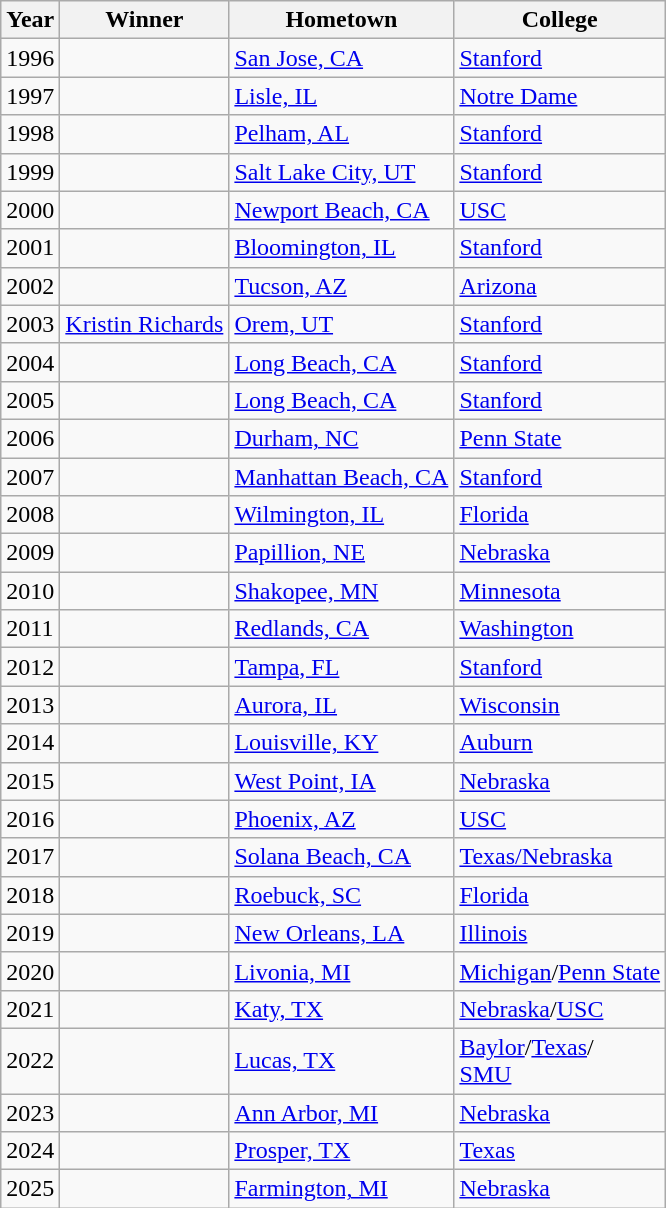<table class="wikitable sortable">
<tr>
<th>Year</th>
<th>Winner</th>
<th>Hometown</th>
<th>College</th>
</tr>
<tr>
<td>1996</td>
<td></td>
<td><a href='#'>San Jose, CA</a></td>
<td><a href='#'>Stanford</a></td>
</tr>
<tr>
<td>1997</td>
<td></td>
<td><a href='#'>Lisle, IL</a></td>
<td><a href='#'>Notre Dame</a></td>
</tr>
<tr>
<td>1998</td>
<td></td>
<td><a href='#'>Pelham, AL</a></td>
<td><a href='#'>Stanford</a></td>
</tr>
<tr>
<td>1999</td>
<td></td>
<td><a href='#'>Salt Lake City, UT</a></td>
<td><a href='#'>Stanford</a></td>
</tr>
<tr>
<td>2000</td>
<td></td>
<td><a href='#'>Newport Beach, CA</a></td>
<td><a href='#'>USC</a></td>
</tr>
<tr>
<td>2001</td>
<td></td>
<td><a href='#'>Bloomington, IL</a></td>
<td><a href='#'>Stanford</a></td>
</tr>
<tr>
<td>2002</td>
<td></td>
<td><a href='#'>Tucson, AZ</a></td>
<td><a href='#'>Arizona</a></td>
</tr>
<tr>
<td>2003</td>
<td><a href='#'>Kristin Richards</a></td>
<td><a href='#'>Orem, UT</a></td>
<td><a href='#'>Stanford</a></td>
</tr>
<tr>
<td>2004</td>
<td></td>
<td><a href='#'>Long Beach, CA</a></td>
<td><a href='#'>Stanford</a></td>
</tr>
<tr>
<td>2005</td>
<td></td>
<td><a href='#'>Long Beach, CA</a></td>
<td><a href='#'>Stanford</a></td>
</tr>
<tr>
<td>2006</td>
<td></td>
<td><a href='#'>Durham, NC</a></td>
<td><a href='#'>Penn State</a></td>
</tr>
<tr>
<td>2007</td>
<td></td>
<td><a href='#'>Manhattan Beach, CA</a></td>
<td><a href='#'>Stanford</a></td>
</tr>
<tr>
<td>2008</td>
<td></td>
<td><a href='#'>Wilmington, IL</a></td>
<td><a href='#'>Florida</a></td>
</tr>
<tr>
<td>2009</td>
<td></td>
<td><a href='#'>Papillion, NE</a></td>
<td><a href='#'>Nebraska</a></td>
</tr>
<tr>
<td>2010</td>
<td></td>
<td><a href='#'>Shakopee, MN</a></td>
<td><a href='#'>Minnesota</a></td>
</tr>
<tr>
<td>2011</td>
<td></td>
<td><a href='#'>Redlands, CA</a></td>
<td><a href='#'>Washington</a></td>
</tr>
<tr>
<td>2012</td>
<td></td>
<td><a href='#'>Tampa, FL</a></td>
<td><a href='#'>Stanford</a></td>
</tr>
<tr>
<td>2013</td>
<td></td>
<td><a href='#'>Aurora, IL</a></td>
<td><a href='#'>Wisconsin</a></td>
</tr>
<tr>
<td>2014</td>
<td></td>
<td><a href='#'>Louisville, KY</a></td>
<td><a href='#'>Auburn</a></td>
</tr>
<tr>
<td>2015</td>
<td></td>
<td><a href='#'>West Point, IA</a></td>
<td><a href='#'>Nebraska</a></td>
</tr>
<tr>
<td>2016</td>
<td></td>
<td><a href='#'>Phoenix, AZ</a></td>
<td><a href='#'>USC</a></td>
</tr>
<tr>
<td>2017</td>
<td></td>
<td><a href='#'>Solana Beach, CA</a></td>
<td><a href='#'>Texas/Nebraska</a></td>
</tr>
<tr>
<td>2018</td>
<td></td>
<td><a href='#'>Roebuck, SC</a></td>
<td><a href='#'>Florida</a></td>
</tr>
<tr>
<td>2019</td>
<td></td>
<td><a href='#'>New Orleans, LA</a></td>
<td><a href='#'>Illinois</a></td>
</tr>
<tr>
<td>2020</td>
<td></td>
<td><a href='#'>Livonia, MI</a></td>
<td><a href='#'>Michigan</a>/<a href='#'>Penn State</a></td>
</tr>
<tr>
<td>2021</td>
<td></td>
<td><a href='#'>Katy, TX</a></td>
<td><a href='#'>Nebraska</a>/<a href='#'>USC</a></td>
</tr>
<tr>
<td>2022</td>
<td></td>
<td><a href='#'>Lucas, TX</a></td>
<td><a href='#'>Baylor</a>/<a href='#'>Texas</a>/<br><a href='#'>SMU</a></td>
</tr>
<tr>
<td>2023</td>
<td></td>
<td><a href='#'>Ann Arbor, MI</a></td>
<td><a href='#'>Nebraska</a></td>
</tr>
<tr>
<td>2024</td>
<td></td>
<td><a href='#'>Prosper, TX</a></td>
<td><a href='#'>Texas</a></td>
</tr>
<tr>
<td>2025</td>
<td></td>
<td><a href='#'>Farmington, MI</a></td>
<td><a href='#'>Nebraska</a></td>
</tr>
</table>
